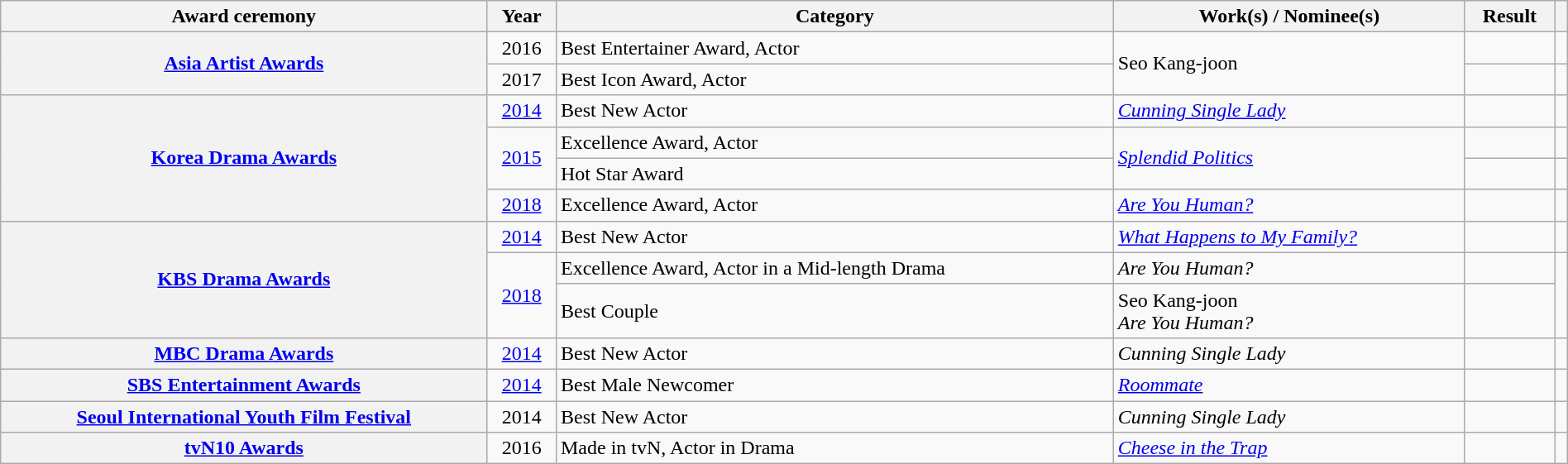<table class="wikitable sortable plainrowheaders" style="width: 100%;">
<tr>
<th scope="col">Award ceremony</th>
<th scope="col">Year</th>
<th scope="col">Category</th>
<th scope="col">Work(s) / Nominee(s)</th>
<th scope="col">Result</th>
<th scope="col" class="unsortable"></th>
</tr>
<tr>
<th scope="row" rowspan="2"><a href='#'>Asia Artist Awards</a></th>
<td align="center">2016</td>
<td>Best Entertainer Award, Actor</td>
<td rowspan="2">Seo Kang-joon</td>
<td></td>
<td></td>
</tr>
<tr>
<td align="center">2017</td>
<td>Best Icon Award, Actor</td>
<td></td>
<td></td>
</tr>
<tr>
<th scope="row" rowspan="4"><a href='#'>Korea Drama Awards</a></th>
<td align="center"><a href='#'>2014</a></td>
<td>Best New Actor</td>
<td><em><a href='#'>Cunning Single Lady</a></em></td>
<td></td>
<td></td>
</tr>
<tr>
<td align="center" rowspan="2"><a href='#'>2015</a></td>
<td>Excellence Award, Actor</td>
<td rowspan="2"><em><a href='#'>Splendid Politics</a></em></td>
<td></td>
<td></td>
</tr>
<tr>
<td>Hot Star Award</td>
<td></td>
<td></td>
</tr>
<tr>
<td align="center"><a href='#'>2018</a></td>
<td>Excellence Award, Actor</td>
<td><em><a href='#'>Are You Human?</a></em></td>
<td></td>
<td></td>
</tr>
<tr>
<th scope="row" rowspan="3"><a href='#'>KBS Drama Awards</a></th>
<td align="center"><a href='#'>2014</a></td>
<td>Best New Actor</td>
<td><em><a href='#'>What Happens to My Family?</a></em></td>
<td></td>
<td></td>
</tr>
<tr>
<td align="center" rowspan="2"><a href='#'>2018</a></td>
<td>Excellence Award, Actor in a Mid-length Drama</td>
<td><em>Are You Human?</em></td>
<td></td>
<td rowspan="2"></td>
</tr>
<tr>
<td>Best Couple</td>
<td>Seo Kang-joon <br><em>Are You Human?</em></td>
<td></td>
</tr>
<tr>
<th scope="row"><a href='#'>MBC Drama Awards</a></th>
<td align="center"><a href='#'>2014</a></td>
<td>Best New Actor</td>
<td><em>Cunning Single Lady</em></td>
<td></td>
<td></td>
</tr>
<tr>
<th scope="row"><a href='#'>SBS Entertainment Awards</a></th>
<td align="center"><a href='#'>2014</a></td>
<td>Best Male Newcomer</td>
<td><em><a href='#'>Roommate</a></em></td>
<td></td>
<td></td>
</tr>
<tr>
<th scope="row"><a href='#'>Seoul International Youth Film Festival</a></th>
<td align="center">2014</td>
<td>Best New Actor</td>
<td><em>Cunning Single Lady</em></td>
<td></td>
<td></td>
</tr>
<tr>
<th scope="row"><a href='#'>tvN10 Awards</a></th>
<td align="center">2016</td>
<td>Made in tvN, Actor in Drama</td>
<td><em><a href='#'>Cheese in the Trap</a></em></td>
<td></td>
<td></td>
</tr>
</table>
